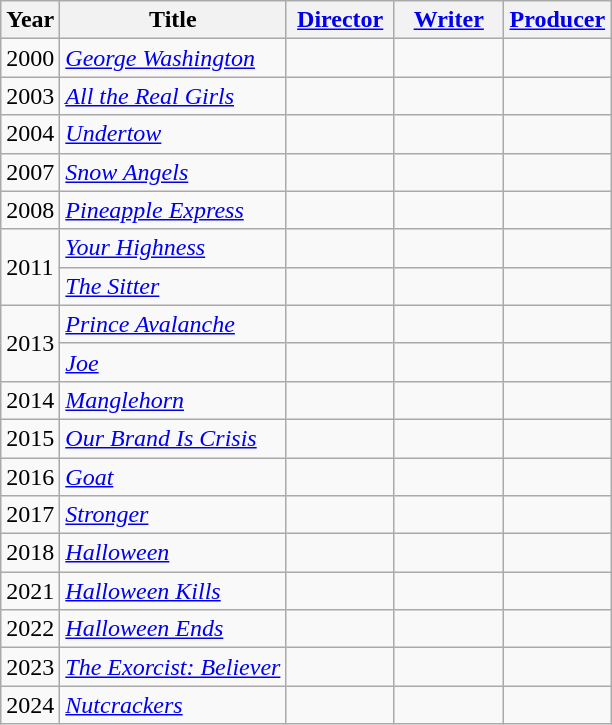<table class="wikitable">
<tr>
<th>Year</th>
<th>Title</th>
<th width=65><a href='#'>Director</a></th>
<th width=65><a href='#'>Writer</a></th>
<th width=65><a href='#'>Producer</a></th>
</tr>
<tr>
<td>2000</td>
<td><em><a href='#'>George Washington</a></em></td>
<td></td>
<td></td>
<td></td>
</tr>
<tr>
<td>2003</td>
<td><em><a href='#'>All the Real Girls</a></em></td>
<td></td>
<td></td>
<td></td>
</tr>
<tr>
<td>2004</td>
<td><em><a href='#'>Undertow</a></em></td>
<td></td>
<td></td>
<td></td>
</tr>
<tr>
<td>2007</td>
<td><em><a href='#'>Snow Angels</a></em></td>
<td></td>
<td></td>
<td></td>
</tr>
<tr>
<td>2008</td>
<td><em><a href='#'>Pineapple Express</a></em></td>
<td></td>
<td></td>
<td></td>
</tr>
<tr>
<td rowspan="2">2011</td>
<td><em><a href='#'>Your Highness</a></em></td>
<td></td>
<td></td>
<td></td>
</tr>
<tr>
<td><em><a href='#'>The Sitter</a></em></td>
<td></td>
<td></td>
<td></td>
</tr>
<tr>
<td rowspan="2">2013</td>
<td><em><a href='#'>Prince Avalanche</a></em></td>
<td></td>
<td></td>
<td></td>
</tr>
<tr>
<td><em><a href='#'>Joe</a></em></td>
<td></td>
<td></td>
<td></td>
</tr>
<tr>
<td>2014</td>
<td><em><a href='#'>Manglehorn</a></em></td>
<td></td>
<td></td>
<td></td>
</tr>
<tr>
<td>2015</td>
<td><em><a href='#'>Our Brand Is Crisis</a></em></td>
<td></td>
<td></td>
<td></td>
</tr>
<tr>
<td>2016</td>
<td><em><a href='#'>Goat</a></em></td>
<td></td>
<td></td>
<td></td>
</tr>
<tr>
<td>2017</td>
<td><em><a href='#'>Stronger</a></em></td>
<td></td>
<td></td>
<td></td>
</tr>
<tr>
<td>2018</td>
<td><em><a href='#'>Halloween</a></em></td>
<td></td>
<td></td>
<td></td>
</tr>
<tr>
<td>2021</td>
<td><em><a href='#'>Halloween Kills</a></em></td>
<td></td>
<td></td>
<td></td>
</tr>
<tr>
<td>2022</td>
<td><em><a href='#'>Halloween Ends</a></em></td>
<td></td>
<td></td>
<td></td>
</tr>
<tr>
<td>2023</td>
<td><em><a href='#'>The Exorcist: Believer</a></em></td>
<td></td>
<td></td>
<td></td>
</tr>
<tr>
<td>2024</td>
<td><em><a href='#'>Nutcrackers</a></em></td>
<td></td>
<td></td>
<td></td>
</tr>
</table>
